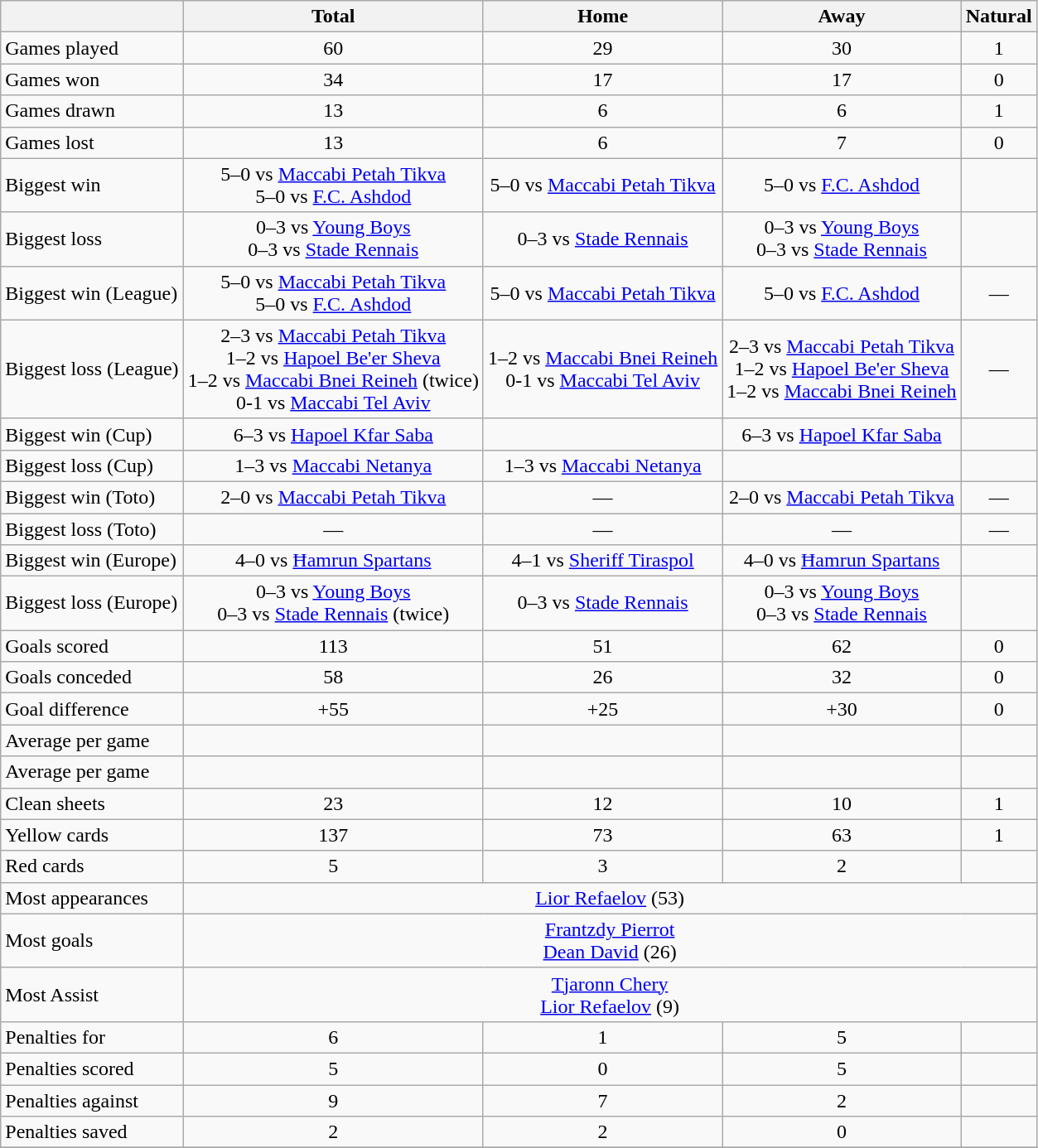<table class="wikitable" style="text-align: center;">
<tr>
<th></th>
<th>Total</th>
<th>Home</th>
<th>Away</th>
<th>Natural</th>
</tr>
<tr>
<td style="text-align:left">Games played</td>
<td>60</td>
<td>29</td>
<td>30</td>
<td>1</td>
</tr>
<tr>
<td style="text-align:left">Games won</td>
<td>34</td>
<td>17</td>
<td>17</td>
<td>0</td>
</tr>
<tr>
<td style="text-align:left">Games drawn</td>
<td>13</td>
<td>6</td>
<td>6</td>
<td>1</td>
</tr>
<tr>
<td style="text-align:left">Games lost</td>
<td>13</td>
<td>6</td>
<td>7</td>
<td>0</td>
</tr>
<tr>
<td style="text-align:left">Biggest win</td>
<td>5–0 vs <a href='#'>Maccabi Petah Tikva</a><br> 5–0 vs <a href='#'>F.C. Ashdod</a></td>
<td>5–0 vs <a href='#'>Maccabi Petah Tikva</a></td>
<td>5–0 vs <a href='#'>F.C. Ashdod</a></td>
<td></td>
</tr>
<tr>
<td style="text-align:left">Biggest loss</td>
<td>0–3 vs <a href='#'>Young Boys</a><br>0–3 vs <a href='#'>Stade Rennais</a></td>
<td>0–3 vs <a href='#'>Stade Rennais</a></td>
<td>0–3 vs <a href='#'>Young Boys</a><br>0–3 vs <a href='#'>Stade Rennais</a></td>
<td></td>
</tr>
<tr>
<td style="text-align:left">Biggest win (League)</td>
<td>5–0 vs <a href='#'>Maccabi Petah Tikva</a><br>5–0 vs <a href='#'>F.C. Ashdod</a></td>
<td>5–0 vs <a href='#'>Maccabi Petah Tikva</a></td>
<td>5–0 vs <a href='#'>F.C. Ashdod</a></td>
<td>—</td>
</tr>
<tr>
<td style="text-align:left">Biggest loss (League)</td>
<td>2–3 vs <a href='#'>Maccabi Petah Tikva</a><br> 1–2 vs <a href='#'>Hapoel Be'er Sheva</a><br>1–2 vs <a href='#'>Maccabi Bnei Reineh</a> (twice)<br>0-1 vs <a href='#'>Maccabi Tel Aviv</a></td>
<td>1–2 vs <a href='#'>Maccabi Bnei Reineh</a><br>0-1 vs <a href='#'>Maccabi Tel Aviv</a></td>
<td>2–3 vs <a href='#'>Maccabi Petah Tikva</a><br> 1–2 vs <a href='#'>Hapoel Be'er Sheva</a><br>1–2 vs <a href='#'>Maccabi Bnei Reineh</a></td>
<td>—</td>
</tr>
<tr>
<td style="text-align:left">Biggest win (Cup)</td>
<td>6–3 vs <a href='#'>Hapoel Kfar Saba</a></td>
<td></td>
<td>6–3 vs <a href='#'>Hapoel Kfar Saba</a></td>
<td></td>
</tr>
<tr>
<td style="text-align:left">Biggest loss (Cup)</td>
<td>1–3 vs <a href='#'>Maccabi Netanya</a></td>
<td>1–3 vs <a href='#'>Maccabi Netanya</a></td>
<td></td>
<td></td>
</tr>
<tr>
<td style="text-align:left">Biggest win (Toto)</td>
<td>2–0 vs <a href='#'>Maccabi Petah Tikva</a></td>
<td>—</td>
<td>2–0 vs <a href='#'>Maccabi Petah Tikva</a></td>
<td>—</td>
</tr>
<tr>
<td style="text-align:left">Biggest loss (Toto)</td>
<td>—</td>
<td>—</td>
<td>—</td>
<td>—</td>
</tr>
<tr>
<td style="text-align:left">Biggest win (Europe)</td>
<td>4–0 vs <a href='#'>Ħamrun Spartans</a></td>
<td>4–1 vs <a href='#'>Sheriff Tiraspol</a></td>
<td>4–0 vs <a href='#'>Ħamrun Spartans</a></td>
<td></td>
</tr>
<tr>
<td style="text-align:left">Biggest loss (Europe)</td>
<td>0–3 vs <a href='#'>Young Boys</a><br>0–3 vs <a href='#'>Stade Rennais</a> (twice)</td>
<td>0–3 vs <a href='#'>Stade Rennais</a></td>
<td>0–3 vs <a href='#'>Young Boys</a><br>0–3 vs <a href='#'>Stade Rennais</a></td>
<td></td>
</tr>
<tr>
<td style="text-align:left">Goals scored</td>
<td>113</td>
<td>51</td>
<td>62</td>
<td>0</td>
</tr>
<tr>
<td style="text-align:left">Goals conceded</td>
<td>58</td>
<td>26</td>
<td>32</td>
<td>0</td>
</tr>
<tr>
<td style="text-align:left">Goal difference</td>
<td>+55</td>
<td>+25</td>
<td>+30</td>
<td>0</td>
</tr>
<tr>
<td style="text-align:left">Average  per game</td>
<td></td>
<td></td>
<td></td>
<td></td>
</tr>
<tr>
<td style="text-align:left">Average  per game</td>
<td></td>
<td></td>
<td></td>
<td></td>
</tr>
<tr>
<td style="text-align:left">Clean sheets</td>
<td>23</td>
<td>12</td>
<td>10</td>
<td>1</td>
</tr>
<tr>
<td style="text-align:left">Yellow cards</td>
<td>137</td>
<td>73</td>
<td>63</td>
<td>1</td>
</tr>
<tr <>
<td style="text-align:left">Red cards</td>
<td>5</td>
<td>3</td>
<td>2</td>
<td></td>
</tr>
<tr>
<td style="text-align:left">Most appearances</td>
<td colspan=4> <a href='#'>Lior Refaelov</a> (53)</td>
</tr>
<tr>
<td style="text-align:left">Most goals</td>
<td colspan=4> <a href='#'>Frantzdy Pierrot</a><br> <a href='#'>Dean David</a> (26)</td>
</tr>
<tr>
<td style="text-align:left">Most Assist</td>
<td colspan=4> <a href='#'>Tjaronn Chery</a><br> <a href='#'>Lior Refaelov</a> (9)</td>
</tr>
<tr>
<td style="text-align:left">Penalties for</td>
<td>6</td>
<td>1</td>
<td>5</td>
<td></td>
</tr>
<tr>
<td style="text-align:left">Penalties scored</td>
<td>5</td>
<td>0</td>
<td>5</td>
<td></td>
</tr>
<tr>
<td style="text-align:left">Penalties against</td>
<td>9</td>
<td>7</td>
<td>2</td>
<td></td>
</tr>
<tr>
<td style="text-align:left">Penalties saved</td>
<td>2</td>
<td>2</td>
<td>0</td>
<td></td>
</tr>
<tr>
</tr>
</table>
